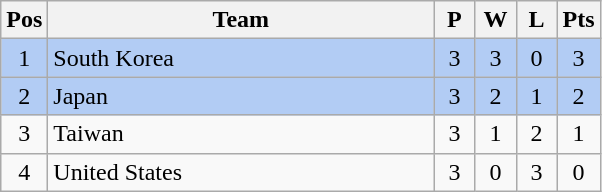<table class="wikitable" style="font-size: 100%">
<tr>
<th width=15>Pos</th>
<th width=250>Team</th>
<th width=20>P</th>
<th width=20>W</th>
<th width=20>L</th>
<th width=20>Pts</th>
</tr>
<tr align=center style="background: #b2ccf4;">
<td>1</td>
<td align="left"> South Korea</td>
<td>3</td>
<td>3</td>
<td>0</td>
<td>3</td>
</tr>
<tr align=center style="background: #b2ccf4;">
<td>2</td>
<td align="left"> Japan</td>
<td>3</td>
<td>2</td>
<td>1</td>
<td>2</td>
</tr>
<tr align=center>
<td>3</td>
<td align="left"> Taiwan</td>
<td>3</td>
<td>1</td>
<td>2</td>
<td>1</td>
</tr>
<tr align=center>
<td>4</td>
<td align="left"> United States</td>
<td>3</td>
<td>0</td>
<td>3</td>
<td>0</td>
</tr>
</table>
